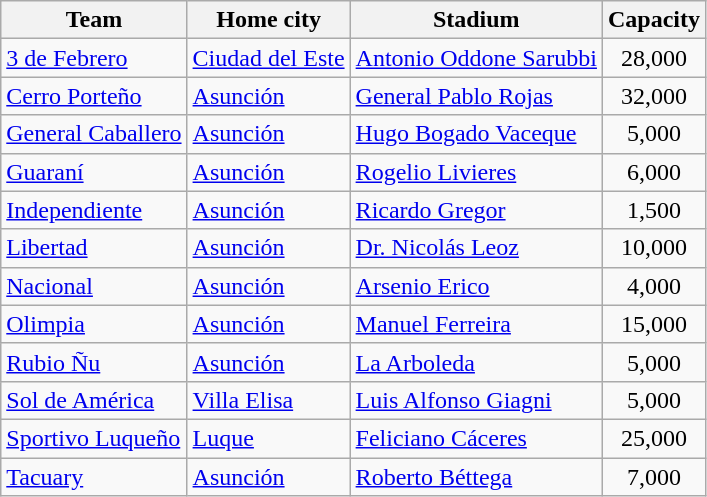<table class="wikitable sortable">
<tr>
<th>Team</th>
<th>Home city</th>
<th>Stadium</th>
<th>Capacity</th>
</tr>
<tr>
<td><a href='#'>3 de Febrero</a></td>
<td><a href='#'>Ciudad del Este</a></td>
<td><a href='#'>Antonio Oddone Sarubbi</a></td>
<td align="center">28,000</td>
</tr>
<tr>
<td><a href='#'>Cerro Porteño</a></td>
<td><a href='#'>Asunción</a></td>
<td><a href='#'>General Pablo Rojas</a></td>
<td align="center">32,000</td>
</tr>
<tr>
<td><a href='#'>General Caballero</a></td>
<td><a href='#'>Asunción</a></td>
<td><a href='#'>Hugo Bogado Vaceque</a></td>
<td align="center">5,000</td>
</tr>
<tr>
<td><a href='#'>Guaraní</a></td>
<td><a href='#'>Asunción</a></td>
<td><a href='#'>Rogelio Livieres</a></td>
<td align="center">6,000</td>
</tr>
<tr>
<td><a href='#'>Independiente</a></td>
<td><a href='#'>Asunción</a></td>
<td><a href='#'>Ricardo Gregor</a></td>
<td align="center">1,500</td>
</tr>
<tr>
<td><a href='#'>Libertad</a></td>
<td><a href='#'>Asunción</a></td>
<td><a href='#'>Dr. Nicolás Leoz</a></td>
<td align="center">10,000</td>
</tr>
<tr>
<td><a href='#'>Nacional</a></td>
<td><a href='#'>Asunción</a></td>
<td><a href='#'>Arsenio Erico</a></td>
<td align="center">4,000</td>
</tr>
<tr>
<td><a href='#'>Olimpia</a></td>
<td><a href='#'>Asunción</a></td>
<td><a href='#'>Manuel Ferreira</a></td>
<td align="center">15,000</td>
</tr>
<tr>
<td><a href='#'>Rubio Ñu</a></td>
<td><a href='#'>Asunción</a></td>
<td><a href='#'>La Arboleda</a></td>
<td align="center">5,000</td>
</tr>
<tr>
<td><a href='#'>Sol de América</a></td>
<td><a href='#'>Villa Elisa</a></td>
<td><a href='#'>Luis Alfonso Giagni</a></td>
<td align="center">5,000</td>
</tr>
<tr>
<td><a href='#'>Sportivo Luqueño</a></td>
<td><a href='#'>Luque</a></td>
<td><a href='#'>Feliciano Cáceres</a></td>
<td align="center">25,000</td>
</tr>
<tr>
<td><a href='#'>Tacuary</a></td>
<td><a href='#'>Asunción</a></td>
<td><a href='#'>Roberto Béttega</a></td>
<td align="center">7,000</td>
</tr>
</table>
